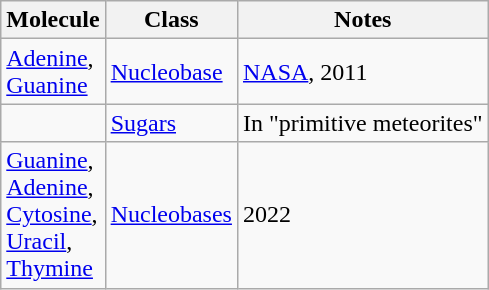<table class="wikitable">
<tr>
<th>Molecule</th>
<th>Class</th>
<th>Notes</th>
</tr>
<tr>
<td><a href='#'>Adenine</a>,<br><a href='#'>Guanine</a></td>
<td><a href='#'>Nucleobase</a></td>
<td><a href='#'>NASA</a>, 2011</td>
</tr>
<tr>
<td></td>
<td><a href='#'>Sugars</a></td>
<td>In "primitive meteorites"</td>
</tr>
<tr>
<td><a href='#'>Guanine</a>,<br><a href='#'>Adenine</a>,<br><a href='#'>Cytosine</a>,<br><a href='#'>Uracil</a>,<br><a href='#'>Thymine</a></td>
<td><a href='#'>Nucleobases</a></td>
<td>2022</td>
</tr>
</table>
